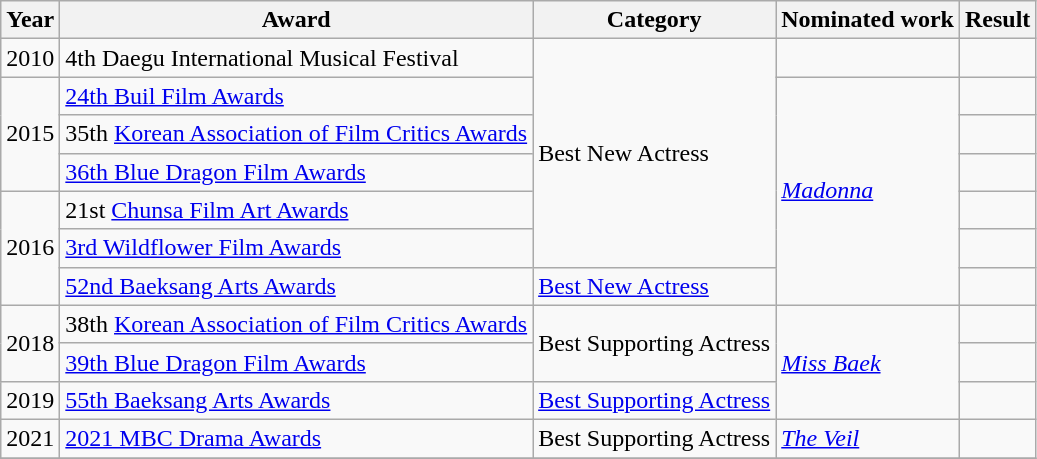<table class="wikitable sortable">
<tr>
<th>Year</th>
<th>Award</th>
<th>Category</th>
<th>Nominated work</th>
<th>Result</th>
</tr>
<tr>
<td>2010</td>
<td>4th Daegu International Musical Festival</td>
<td rowspan=6>Best New Actress</td>
<td></td>
<td></td>
</tr>
<tr>
<td rowspan="3">2015</td>
<td><a href='#'>24th Buil Film Awards</a></td>
<td rowspan="6"><em><a href='#'>Madonna</a></em></td>
<td></td>
</tr>
<tr>
<td>35th <a href='#'>Korean Association of Film Critics Awards</a></td>
<td></td>
</tr>
<tr>
<td><a href='#'>36th Blue Dragon Film Awards</a></td>
<td></td>
</tr>
<tr>
<td rowspan="3">2016</td>
<td>21st <a href='#'>Chunsa Film Art Awards</a></td>
<td></td>
</tr>
<tr>
<td><a href='#'>3rd Wildflower Film Awards</a></td>
<td></td>
</tr>
<tr>
<td><a href='#'>52nd Baeksang Arts Awards</a></td>
<td><a href='#'>Best New Actress</a></td>
<td></td>
</tr>
<tr>
<td rowspan=2>2018</td>
<td>38th <a href='#'>Korean Association of Film Critics Awards</a></td>
<td rowspan=2>Best Supporting Actress</td>
<td rowspan=3><em><a href='#'>Miss Baek</a></em></td>
<td></td>
</tr>
<tr>
<td><a href='#'>39th Blue Dragon Film Awards</a></td>
<td></td>
</tr>
<tr>
<td>2019</td>
<td><a href='#'>55th Baeksang Arts Awards</a></td>
<td><a href='#'>Best Supporting Actress</a></td>
<td></td>
</tr>
<tr>
<td>2021</td>
<td><a href='#'>2021 MBC Drama Awards</a></td>
<td>Best Supporting Actress</td>
<td><em><a href='#'>The Veil</a></em></td>
<td></td>
</tr>
<tr>
</tr>
</table>
